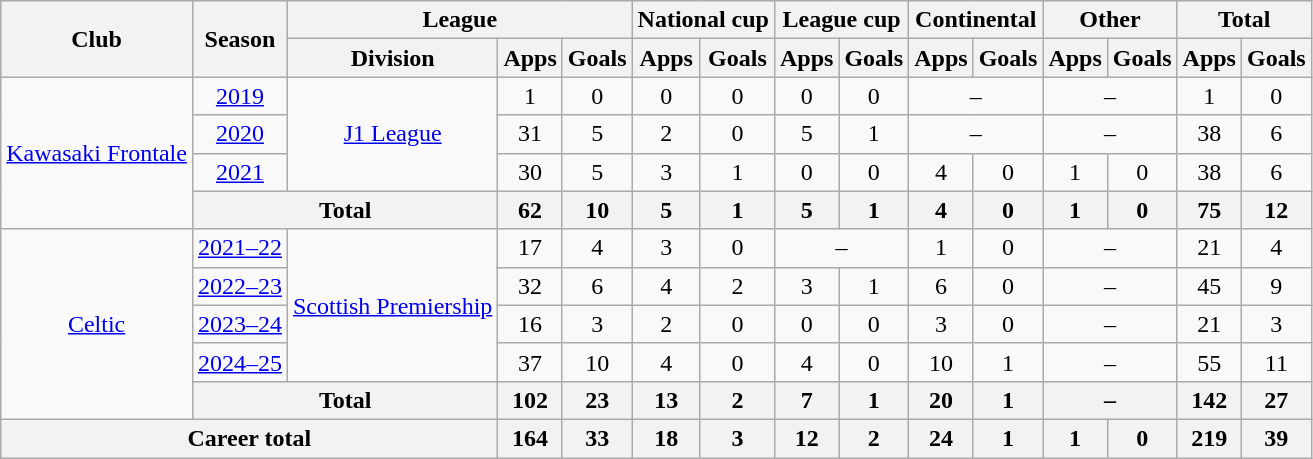<table class="wikitable" style="text-align:center">
<tr>
<th rowspan="2">Club</th>
<th rowspan="2">Season</th>
<th colspan="3">League</th>
<th colspan="2">National cup</th>
<th colspan="2">League cup</th>
<th colspan="2">Continental</th>
<th colspan="2">Other</th>
<th colspan="2">Total</th>
</tr>
<tr>
<th>Division</th>
<th>Apps</th>
<th>Goals</th>
<th>Apps</th>
<th>Goals</th>
<th>Apps</th>
<th>Goals</th>
<th>Apps</th>
<th>Goals</th>
<th>Apps</th>
<th>Goals</th>
<th>Apps</th>
<th>Goals</th>
</tr>
<tr>
<td rowspan="4"><a href='#'>Kawasaki Frontale</a></td>
<td><a href='#'>2019</a></td>
<td rowspan="3"><a href='#'>J1 League</a></td>
<td>1</td>
<td>0</td>
<td>0</td>
<td>0</td>
<td>0</td>
<td>0</td>
<td colspan="2">–</td>
<td colspan="2">–</td>
<td>1</td>
<td>0</td>
</tr>
<tr>
<td><a href='#'>2020</a></td>
<td>31</td>
<td>5</td>
<td>2</td>
<td>0</td>
<td>5</td>
<td>1</td>
<td colspan="2">–</td>
<td colspan="2">–</td>
<td>38</td>
<td>6</td>
</tr>
<tr>
<td><a href='#'>2021</a></td>
<td>30</td>
<td>5</td>
<td>3</td>
<td>1</td>
<td>0</td>
<td>0</td>
<td>4</td>
<td>0</td>
<td>1</td>
<td>0</td>
<td>38</td>
<td>6</td>
</tr>
<tr>
<th colspan="2">Total</th>
<th>62</th>
<th>10</th>
<th>5</th>
<th>1</th>
<th>5</th>
<th>1</th>
<th>4</th>
<th>0</th>
<th>1</th>
<th>0</th>
<th>75</th>
<th>12</th>
</tr>
<tr>
<td rowspan="5"><a href='#'>Celtic</a></td>
<td><a href='#'>2021–22</a></td>
<td rowspan="4"><a href='#'>Scottish Premiership</a></td>
<td>17</td>
<td>4</td>
<td>3</td>
<td>0</td>
<td colspan="2">–</td>
<td>1</td>
<td>0</td>
<td colspan="2">–</td>
<td>21</td>
<td>4</td>
</tr>
<tr>
<td><a href='#'>2022–23</a></td>
<td>32</td>
<td>6</td>
<td>4</td>
<td>2</td>
<td>3</td>
<td>1</td>
<td>6</td>
<td>0</td>
<td colspan="2">–</td>
<td>45</td>
<td>9</td>
</tr>
<tr>
<td><a href='#'>2023–24</a></td>
<td>16</td>
<td>3</td>
<td>2</td>
<td>0</td>
<td>0</td>
<td>0</td>
<td>3</td>
<td>0</td>
<td colspan="2">–</td>
<td>21</td>
<td>3</td>
</tr>
<tr>
<td><a href='#'>2024–25</a></td>
<td>37</td>
<td>10</td>
<td>4</td>
<td>0</td>
<td>4</td>
<td>0</td>
<td>10</td>
<td>1</td>
<td colspan="2">–</td>
<td>55</td>
<td>11</td>
</tr>
<tr>
<th colspan="2">Total</th>
<th>102</th>
<th>23</th>
<th>13</th>
<th>2</th>
<th>7</th>
<th>1</th>
<th>20</th>
<th>1</th>
<th colspan="2">–</th>
<th>142</th>
<th>27</th>
</tr>
<tr>
<th colspan="3">Career total</th>
<th>164</th>
<th>33</th>
<th>18</th>
<th>3</th>
<th>12</th>
<th>2</th>
<th>24</th>
<th>1</th>
<th>1</th>
<th>0</th>
<th>219</th>
<th>39</th>
</tr>
</table>
